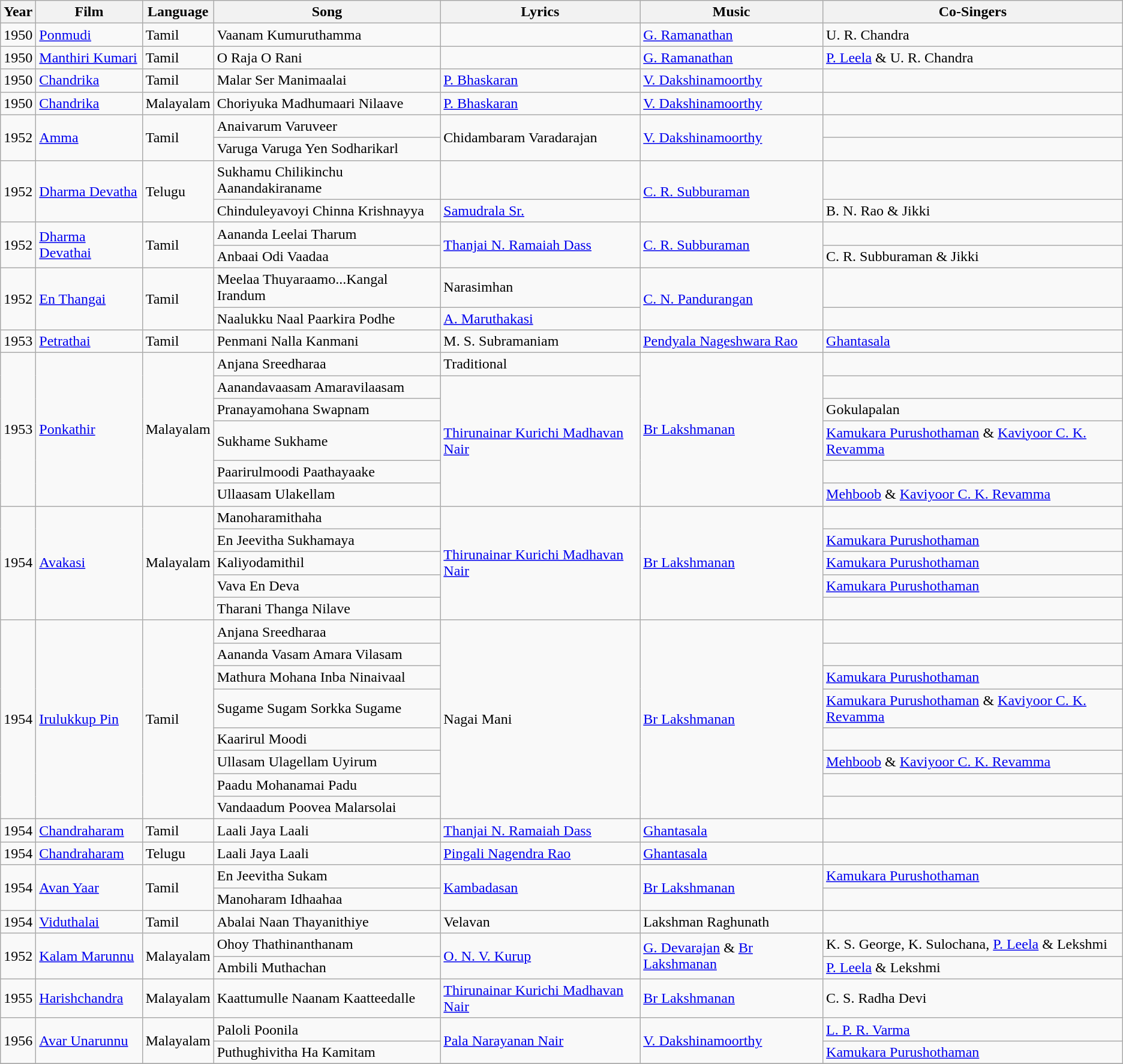<table class="wikitable">
<tr>
<th>Year</th>
<th>Film</th>
<th>Language</th>
<th>Song</th>
<th>Lyrics</th>
<th>Music</th>
<th>Co-Singers</th>
</tr>
<tr>
<td>1950</td>
<td><a href='#'>Ponmudi</a></td>
<td>Tamil</td>
<td>Vaanam Kumuruthamma</td>
<td></td>
<td><a href='#'>G. Ramanathan</a></td>
<td>U. R. Chandra</td>
</tr>
<tr>
<td>1950</td>
<td><a href='#'>Manthiri Kumari</a></td>
<td>Tamil</td>
<td>O Raja O Rani</td>
<td></td>
<td><a href='#'>G. Ramanathan</a></td>
<td><a href='#'>P. Leela</a> & U. R. Chandra</td>
</tr>
<tr>
<td>1950</td>
<td><a href='#'>Chandrika</a></td>
<td>Tamil</td>
<td>Malar Ser Manimaalai</td>
<td><a href='#'>P. Bhaskaran</a></td>
<td><a href='#'>V. Dakshinamoorthy</a></td>
<td></td>
</tr>
<tr>
<td>1950</td>
<td><a href='#'>Chandrika</a></td>
<td>Malayalam</td>
<td>Choriyuka Madhumaari Nilaave</td>
<td><a href='#'>P. Bhaskaran</a></td>
<td><a href='#'>V. Dakshinamoorthy</a></td>
<td></td>
</tr>
<tr>
<td rowspan=2>1952</td>
<td rowspan=2><a href='#'>Amma</a></td>
<td rowspan=2>Tamil</td>
<td>Anaivarum Varuveer</td>
<td rowspan=2>Chidambaram Varadarajan</td>
<td rowspan=2><a href='#'>V. Dakshinamoorthy</a></td>
<td></td>
</tr>
<tr>
<td>Varuga Varuga Yen Sodharikarl</td>
<td></td>
</tr>
<tr>
<td rowspan=2>1952</td>
<td rowspan=2><a href='#'>Dharma Devatha</a></td>
<td rowspan=2>Telugu</td>
<td>Sukhamu Chilikinchu Aanandakiraname</td>
<td></td>
<td rowspan=2><a href='#'>C. R. Subburaman</a></td>
<td></td>
</tr>
<tr>
<td>Chinduleyavoyi Chinna Krishnayya</td>
<td><a href='#'>Samudrala Sr.</a></td>
<td>B. N. Rao & Jikki</td>
</tr>
<tr>
<td rowspan=2>1952</td>
<td rowspan=2><a href='#'>Dharma Devathai</a></td>
<td rowspan=2>Tamil</td>
<td>Aananda Leelai Tharum</td>
<td rowspan=2><a href='#'>Thanjai N. Ramaiah Dass</a></td>
<td rowspan=2><a href='#'>C. R. Subburaman</a></td>
<td></td>
</tr>
<tr>
<td>Anbaai Odi Vaadaa</td>
<td>C. R. Subburaman & Jikki</td>
</tr>
<tr>
<td rowspan=2>1952</td>
<td rowspan=2><a href='#'>En Thangai</a></td>
<td rowspan=2>Tamil</td>
<td>Meelaa Thuyaraamo...Kangal Irandum</td>
<td>Narasimhan</td>
<td rowspan=2><a href='#'>C. N. Pandurangan</a></td>
<td></td>
</tr>
<tr>
<td>Naalukku Naal Paarkira Podhe</td>
<td><a href='#'>A. Maruthakasi</a></td>
<td></td>
</tr>
<tr>
<td>1953</td>
<td><a href='#'>Petrathai</a></td>
<td>Tamil</td>
<td>Penmani Nalla Kanmani</td>
<td>M. S. Subramaniam</td>
<td><a href='#'>Pendyala Nageshwara Rao</a></td>
<td><a href='#'>Ghantasala</a></td>
</tr>
<tr>
<td rowspan=6>1953</td>
<td rowspan=6><a href='#'>Ponkathir</a></td>
<td rowspan=6>Malayalam</td>
<td>Anjana Sreedharaa</td>
<td>Traditional</td>
<td rowspan=6><a href='#'>Br Lakshmanan</a></td>
<td></td>
</tr>
<tr>
<td>Aanandavaasam Amaravilaasam</td>
<td rowspan=5><a href='#'>Thirunainar Kurichi Madhavan Nair</a></td>
<td></td>
</tr>
<tr>
<td>Pranayamohana Swapnam</td>
<td>Gokulapalan</td>
</tr>
<tr>
<td>Sukhame Sukhame</td>
<td><a href='#'>Kamukara Purushothaman</a> & <a href='#'>Kaviyoor C. K. Revamma</a></td>
</tr>
<tr>
<td>Paarirulmoodi Paathayaake</td>
<td></td>
</tr>
<tr>
<td>Ullaasam Ulakellam</td>
<td><a href='#'>Mehboob</a> & <a href='#'>Kaviyoor C. K. Revamma</a></td>
</tr>
<tr>
<td rowspan=5>1954</td>
<td rowspan=5><a href='#'>Avakasi</a></td>
<td rowspan=5>Malayalam</td>
<td>Manoharamithaha</td>
<td rowspan=5><a href='#'>Thirunainar Kurichi Madhavan Nair</a></td>
<td rowspan=5><a href='#'>Br Lakshmanan</a></td>
<td></td>
</tr>
<tr>
<td>En Jeevitha Sukhamaya</td>
<td><a href='#'>Kamukara Purushothaman</a></td>
</tr>
<tr>
<td>Kaliyodamithil</td>
<td><a href='#'>Kamukara Purushothaman</a></td>
</tr>
<tr>
<td>Vava En Deva</td>
<td><a href='#'>Kamukara Purushothaman</a></td>
</tr>
<tr>
<td>Tharani Thanga Nilave</td>
<td></td>
</tr>
<tr>
<td rowspan=8>1954</td>
<td rowspan=8><a href='#'>Irulukkup Pin</a></td>
<td rowspan=8>Tamil</td>
<td>Anjana Sreedharaa</td>
<td rowspan=8>Nagai Mani</td>
<td rowspan=8><a href='#'>Br Lakshmanan</a></td>
<td></td>
</tr>
<tr>
<td>Aananda Vasam Amara Vilasam</td>
<td></td>
</tr>
<tr>
<td>Mathura Mohana Inba Ninaivaal</td>
<td><a href='#'>Kamukara Purushothaman</a></td>
</tr>
<tr>
<td>Sugame Sugam Sorkka Sugame</td>
<td><a href='#'>Kamukara Purushothaman</a> & <a href='#'>Kaviyoor C. K. Revamma</a></td>
</tr>
<tr>
<td>Kaarirul Moodi</td>
<td></td>
</tr>
<tr>
<td>Ullasam Ulagellam Uyirum</td>
<td><a href='#'>Mehboob</a> & <a href='#'>Kaviyoor C. K. Revamma</a></td>
</tr>
<tr>
<td>Paadu Mohanamai Padu</td>
<td></td>
</tr>
<tr>
<td>Vandaadum Poovea Malarsolai</td>
<td></td>
</tr>
<tr>
<td>1954</td>
<td><a href='#'>Chandraharam</a></td>
<td>Tamil</td>
<td>Laali Jaya Laali</td>
<td><a href='#'>Thanjai N. Ramaiah Dass</a></td>
<td><a href='#'>Ghantasala</a></td>
<td></td>
</tr>
<tr>
<td>1954</td>
<td><a href='#'>Chandraharam</a></td>
<td>Telugu</td>
<td>Laali Jaya Laali</td>
<td><a href='#'>Pingali Nagendra Rao</a></td>
<td><a href='#'>Ghantasala</a></td>
<td></td>
</tr>
<tr>
<td rowspan=2>1954</td>
<td rowspan=2><a href='#'>Avan Yaar</a></td>
<td rowspan=2>Tamil</td>
<td>En Jeevitha Sukam</td>
<td rowspan=2><a href='#'>Kambadasan</a></td>
<td rowspan=2><a href='#'>Br Lakshmanan</a></td>
<td><a href='#'>Kamukara Purushothaman</a></td>
</tr>
<tr>
<td>Manoharam Idhaahaa</td>
<td></td>
</tr>
<tr>
<td>1954</td>
<td><a href='#'>Viduthalai</a></td>
<td>Tamil</td>
<td>Abalai Naan Thayanithiye</td>
<td>Velavan</td>
<td>Lakshman Raghunath</td>
<td></td>
</tr>
<tr>
<td rowspan=2>1952</td>
<td rowspan=2><a href='#'>Kalam Marunnu</a></td>
<td rowspan=2>Malayalam</td>
<td>Ohoy Thathinanthanam</td>
<td rowspan=2><a href='#'>O. N. V. Kurup</a></td>
<td rowspan=2><a href='#'>G. Devarajan</a> & <a href='#'>Br Lakshmanan</a></td>
<td>K. S. George, K. Sulochana, <a href='#'>P. Leela</a> & Lekshmi</td>
</tr>
<tr>
<td>Ambili Muthachan</td>
<td><a href='#'>P. Leela</a> & Lekshmi</td>
</tr>
<tr>
<td>1955</td>
<td><a href='#'>Harishchandra</a></td>
<td>Malayalam</td>
<td>Kaattumulle Naanam Kaatteedalle</td>
<td><a href='#'>Thirunainar Kurichi Madhavan Nair</a></td>
<td><a href='#'>Br Lakshmanan</a></td>
<td>C. S. Radha Devi</td>
</tr>
<tr>
<td rowspan=2>1956</td>
<td rowspan=2><a href='#'>Avar Unarunnu</a></td>
<td rowspan=2>Malayalam</td>
<td>Paloli Poonila</td>
<td rowspan=2><a href='#'>Pala Narayanan Nair</a></td>
<td rowspan=2><a href='#'>V. Dakshinamoorthy</a></td>
<td><a href='#'>L. P. R. Varma</a></td>
</tr>
<tr>
<td>Puthughivitha Ha Kamitam</td>
<td><a href='#'>Kamukara Purushothaman</a></td>
</tr>
<tr>
</tr>
</table>
